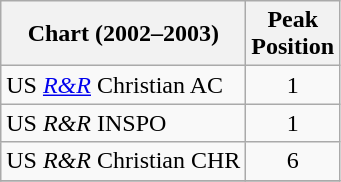<table class="wikitable sortable">
<tr>
<th align="left">Chart (2002–2003)</th>
<th align="center">Peak<br> Position</th>
</tr>
<tr>
<td align="left">US <em><a href='#'>R&R</a></em> Christian AC</td>
<td align="center">1</td>
</tr>
<tr>
<td align="left">US <em>R&R</em> INSPO</td>
<td align="center">1</td>
</tr>
<tr>
<td align="left">US <em>R&R</em> Christian CHR</td>
<td align="center">6</td>
</tr>
<tr>
</tr>
</table>
